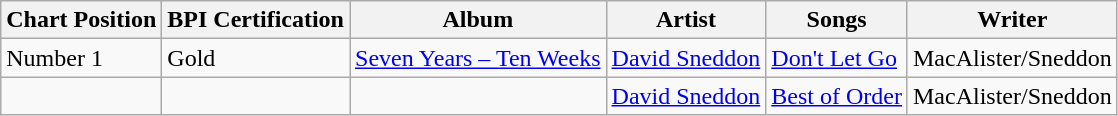<table class="wikitable">
<tr>
<th>Chart Position</th>
<th>BPI Certification</th>
<th>Album</th>
<th>Artist</th>
<th>Songs</th>
<th>Writer</th>
</tr>
<tr>
<td>Number 1 </td>
<td>Gold </td>
<td><a href='#'>Seven Years – Ten Weeks</a></td>
<td><a href='#'>David Sneddon</a></td>
<td><a href='#'>Don't Let Go</a></td>
<td>MacAlister/Sneddon</td>
</tr>
<tr>
<td></td>
<td></td>
<td></td>
<td><a href='#'>David Sneddon</a></td>
<td><a href='#'>Best of Order</a></td>
<td>MacAlister/Sneddon</td>
</tr>
</table>
